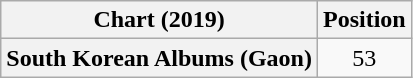<table class="wikitable plainrowheaders" style="text-align:center">
<tr>
<th scope="col">Chart (2019)</th>
<th scope="col">Position</th>
</tr>
<tr>
<th scope="row">South Korean Albums (Gaon)</th>
<td>53</td>
</tr>
</table>
